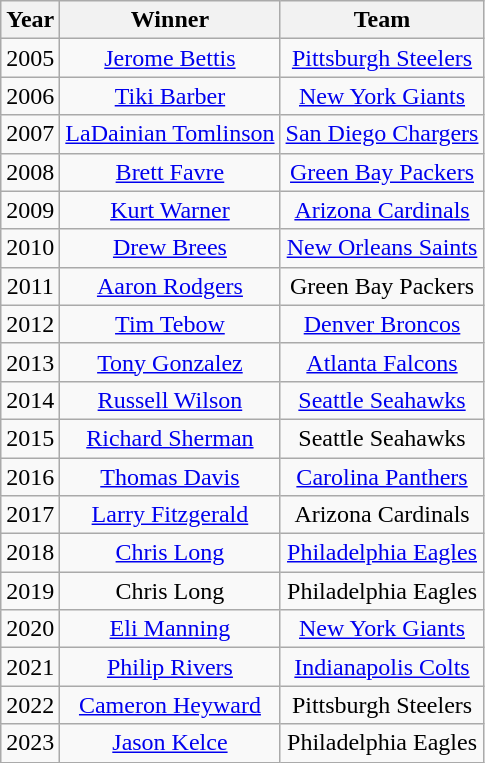<table class="wikitable sortable" style="text-align:center;" width="auto">
<tr>
<th>Year</th>
<th>Winner</th>
<th>Team</th>
</tr>
<tr>
<td>2005</td>
<td><a href='#'>Jerome Bettis</a></td>
<td><a href='#'>Pittsburgh Steelers</a></td>
</tr>
<tr>
<td>2006</td>
<td><a href='#'>Tiki Barber</a></td>
<td><a href='#'>New York Giants</a></td>
</tr>
<tr>
<td>2007</td>
<td><a href='#'>LaDainian Tomlinson</a></td>
<td><a href='#'>San Diego Chargers</a></td>
</tr>
<tr>
<td>2008</td>
<td><a href='#'>Brett Favre</a></td>
<td><a href='#'>Green Bay Packers</a></td>
</tr>
<tr>
<td>2009</td>
<td><a href='#'>Kurt Warner</a></td>
<td><a href='#'>Arizona Cardinals</a></td>
</tr>
<tr>
<td>2010</td>
<td><a href='#'>Drew Brees</a></td>
<td><a href='#'>New Orleans Saints</a></td>
</tr>
<tr>
<td>2011</td>
<td><a href='#'>Aaron Rodgers</a></td>
<td>Green Bay Packers</td>
</tr>
<tr>
<td>2012</td>
<td><a href='#'>Tim Tebow</a></td>
<td><a href='#'>Denver Broncos</a></td>
</tr>
<tr>
<td>2013</td>
<td><a href='#'>Tony Gonzalez</a></td>
<td><a href='#'>Atlanta Falcons</a></td>
</tr>
<tr>
<td>2014</td>
<td><a href='#'>Russell Wilson</a></td>
<td><a href='#'>Seattle Seahawks</a></td>
</tr>
<tr>
<td>2015</td>
<td><a href='#'>Richard Sherman</a></td>
<td>Seattle Seahawks</td>
</tr>
<tr>
<td>2016</td>
<td><a href='#'>Thomas Davis</a></td>
<td><a href='#'>Carolina Panthers</a></td>
</tr>
<tr>
<td>2017</td>
<td><a href='#'>Larry Fitzgerald</a></td>
<td>Arizona Cardinals</td>
</tr>
<tr>
<td>2018</td>
<td><a href='#'>Chris Long</a></td>
<td><a href='#'>Philadelphia Eagles</a></td>
</tr>
<tr>
<td>2019</td>
<td>Chris Long</td>
<td>Philadelphia Eagles</td>
</tr>
<tr>
<td>2020</td>
<td><a href='#'>Eli Manning</a></td>
<td><a href='#'>New York Giants</a></td>
</tr>
<tr>
<td>2021</td>
<td><a href='#'>Philip Rivers</a></td>
<td><a href='#'>Indianapolis Colts</a></td>
</tr>
<tr>
<td>2022</td>
<td><a href='#'>Cameron Heyward</a></td>
<td>Pittsburgh Steelers</td>
</tr>
<tr>
<td>2023</td>
<td><a href='#'>Jason Kelce</a></td>
<td>Philadelphia Eagles</td>
</tr>
</table>
